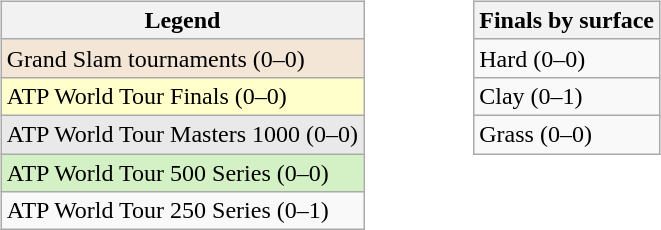<table width=50%>
<tr>
<td valign=top width=33% align=left><br><table class="sortable wikitable">
<tr>
<th>Legend</th>
</tr>
<tr bgcolor="#f3e6d7">
<td>Grand Slam tournaments (0–0)</td>
</tr>
<tr bgcolor="ffffcc">
<td>ATP World Tour Finals (0–0)</td>
</tr>
<tr bgcolor="#e9e9e9">
<td>ATP World Tour Masters 1000 (0–0)</td>
</tr>
<tr bgcolor=#d4f1c5>
<td>ATP World Tour 500 Series (0–0)</td>
</tr>
<tr>
<td>ATP World Tour 250 Series (0–1)</td>
</tr>
</table>
</td>
<td valign=top width=33% align=left><br><table class="sortable wikitable">
<tr>
<th>Finals by surface</th>
</tr>
<tr>
<td>Hard (0–0)</td>
</tr>
<tr>
<td>Clay (0–1)</td>
</tr>
<tr>
<td>Grass (0–0)</td>
</tr>
</table>
</td>
</tr>
</table>
